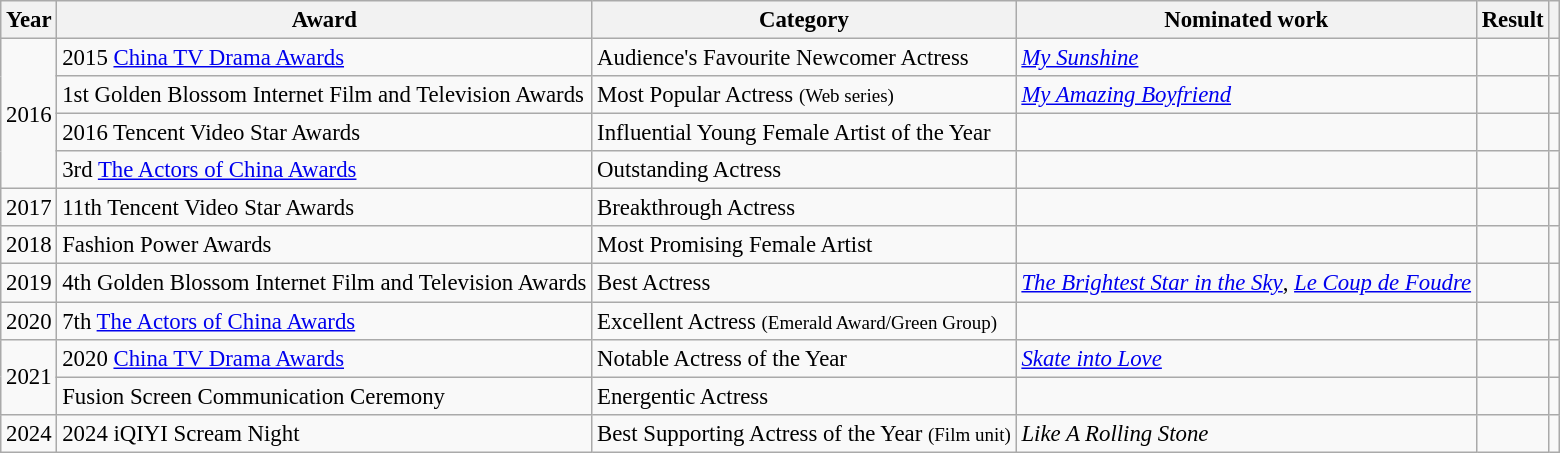<table class="wikitable sortable" style="font-size:95%">
<tr>
<th>Year</th>
<th>Award</th>
<th>Category</th>
<th>Nominated work</th>
<th>Result</th>
<th class="unsortable"></th>
</tr>
<tr>
<td rowspan="4">2016</td>
<td>2015 <a href='#'>China TV Drama Awards</a></td>
<td>Audience's Favourite Newcomer Actress</td>
<td><em><a href='#'>My Sunshine</a></em></td>
<td></td>
<td></td>
</tr>
<tr>
<td>1st Golden Blossom Internet Film and Television Awards</td>
<td>Most Popular Actress <small>(Web series)</small></td>
<td><em><a href='#'>My Amazing Boyfriend</a></em></td>
<td></td>
<td></td>
</tr>
<tr>
<td>2016 Tencent Video Star Awards</td>
<td>Influential Young Female Artist of the Year</td>
<td></td>
<td></td>
<td></td>
</tr>
<tr>
<td>3rd <a href='#'>The Actors of China Awards</a></td>
<td>Outstanding Actress</td>
<td></td>
<td></td>
<td></td>
</tr>
<tr>
<td>2017</td>
<td>11th Tencent Video Star Awards</td>
<td>Breakthrough Actress</td>
<td></td>
<td></td>
<td></td>
</tr>
<tr>
<td>2018</td>
<td>Fashion Power Awards</td>
<td>Most Promising Female Artist</td>
<td></td>
<td></td>
<td></td>
</tr>
<tr>
<td>2019</td>
<td>4th Golden Blossom Internet Film and Television Awards</td>
<td>Best Actress</td>
<td><em><a href='#'>The Brightest Star in the Sky</a></em>, <em><a href='#'>Le Coup de Foudre</a></em></td>
<td></td>
<td></td>
</tr>
<tr>
<td>2020</td>
<td>7th <a href='#'>The Actors of China Awards</a></td>
<td>Excellent Actress <small>(Emerald Award/Green Group)</small></td>
<td></td>
<td></td>
<td></td>
</tr>
<tr>
<td rowspan="2">2021</td>
<td>2020 <a href='#'>China TV Drama Awards</a></td>
<td>Notable Actress of the Year</td>
<td><em><a href='#'>Skate into Love</a></em></td>
<td></td>
<td></td>
</tr>
<tr>
<td>Fusion Screen Communication Ceremony</td>
<td>Energentic Actress</td>
<td></td>
<td></td>
<td></td>
</tr>
<tr>
<td>2024</td>
<td>2024 iQIYI Scream Night</td>
<td>Best Supporting Actress of the Year <small>(Film unit)</small></td>
<td><em>Like A Rolling Stone</em></td>
<td></td>
<td></td>
</tr>
</table>
